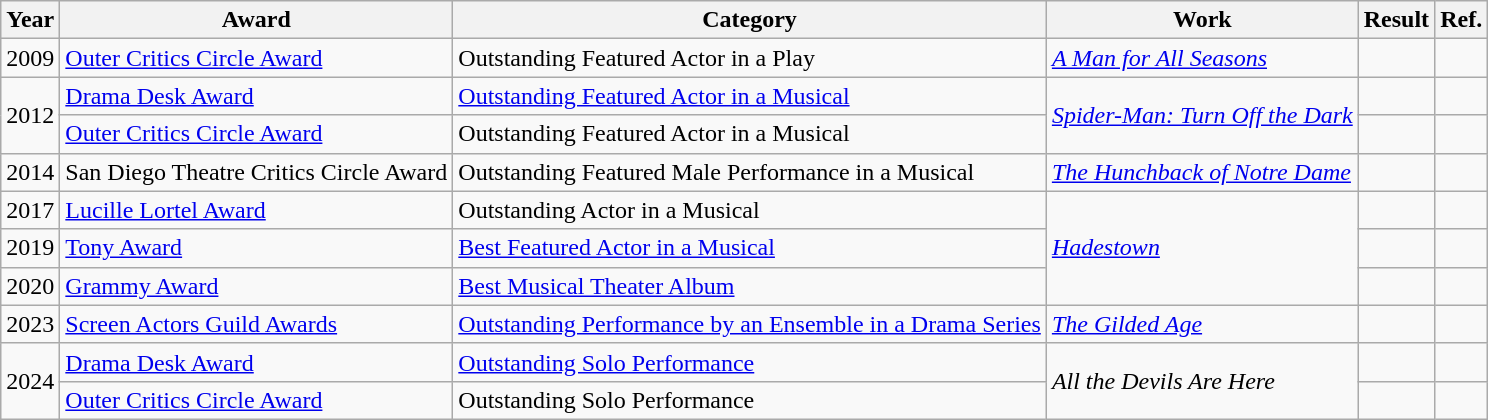<table class="wikitable">
<tr>
<th>Year</th>
<th>Award</th>
<th>Category</th>
<th>Work</th>
<th>Result</th>
<th>Ref.</th>
</tr>
<tr>
<td>2009</td>
<td><a href='#'>Outer Critics Circle Award</a></td>
<td>Outstanding Featured Actor in a Play</td>
<td><em><a href='#'>A Man for All Seasons</a></em></td>
<td></td>
<td></td>
</tr>
<tr>
<td rowspan=2>2012</td>
<td><a href='#'>Drama Desk Award</a></td>
<td><a href='#'>Outstanding Featured Actor in a Musical</a></td>
<td rowspan=2><em><a href='#'>Spider-Man: Turn Off the Dark</a></em></td>
<td></td>
<td></td>
</tr>
<tr>
<td><a href='#'>Outer Critics Circle Award</a></td>
<td>Outstanding Featured Actor in a Musical</td>
<td></td>
<td></td>
</tr>
<tr>
<td>2014</td>
<td>San Diego Theatre Critics Circle Award</td>
<td>Outstanding Featured Male Performance in a Musical</td>
<td><em><a href='#'>The Hunchback of Notre Dame</a></em></td>
<td></td>
<td></td>
</tr>
<tr>
<td>2017</td>
<td><a href='#'>Lucille Lortel Award</a></td>
<td>Outstanding Actor in a Musical</td>
<td rowspan=3><em><a href='#'>Hadestown</a></em></td>
<td></td>
<td></td>
</tr>
<tr>
<td>2019</td>
<td><a href='#'>Tony Award</a></td>
<td><a href='#'>Best Featured Actor in a Musical</a></td>
<td></td>
<td></td>
</tr>
<tr>
<td>2020</td>
<td><a href='#'>Grammy Award</a></td>
<td><a href='#'>Best Musical Theater Album</a></td>
<td></td>
<td align="center"></td>
</tr>
<tr>
<td>2023</td>
<td><a href='#'>Screen Actors Guild Awards</a></td>
<td><a href='#'>Outstanding Performance by an Ensemble in a Drama Series</a></td>
<td><em><a href='#'>The Gilded Age</a></em></td>
<td></td>
<td align="center"></td>
</tr>
<tr>
<td rowspan=2>2024</td>
<td><a href='#'>Drama Desk Award</a></td>
<td><a href='#'>Outstanding Solo Performance</a></td>
<td rowspan=2><em>All the Devils Are Here</em></td>
<td></td>
<td align="center"></td>
</tr>
<tr>
<td><a href='#'>Outer Critics Circle Award</a></td>
<td>Outstanding Solo Performance</td>
<td></td>
<td align="center"></td>
</tr>
</table>
